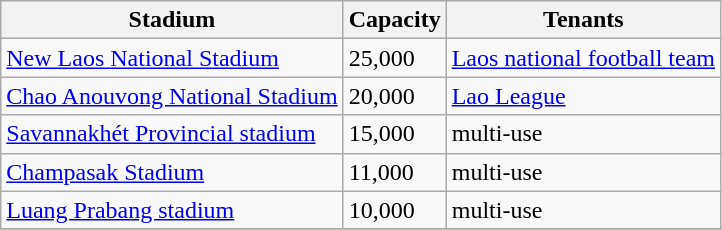<table class="wikitable sortable">
<tr>
<th>Stadium</th>
<th>Capacity</th>
<th>Tenants</th>
</tr>
<tr>
<td><a href='#'>New Laos National Stadium</a></td>
<td>25,000</td>
<td><a href='#'>Laos national football team</a></td>
</tr>
<tr>
<td><a href='#'>Chao Anouvong National Stadium</a></td>
<td>20,000</td>
<td><a href='#'>Lao League</a></td>
</tr>
<tr>
<td><a href='#'>Savannakhét Provincial stadium</a></td>
<td>15,000</td>
<td>multi-use</td>
</tr>
<tr>
<td><a href='#'>Champasak Stadium</a></td>
<td>11,000</td>
<td>multi-use</td>
</tr>
<tr>
<td><a href='#'>Luang Prabang stadium</a></td>
<td>10,000</td>
<td>multi-use</td>
</tr>
<tr>
</tr>
</table>
